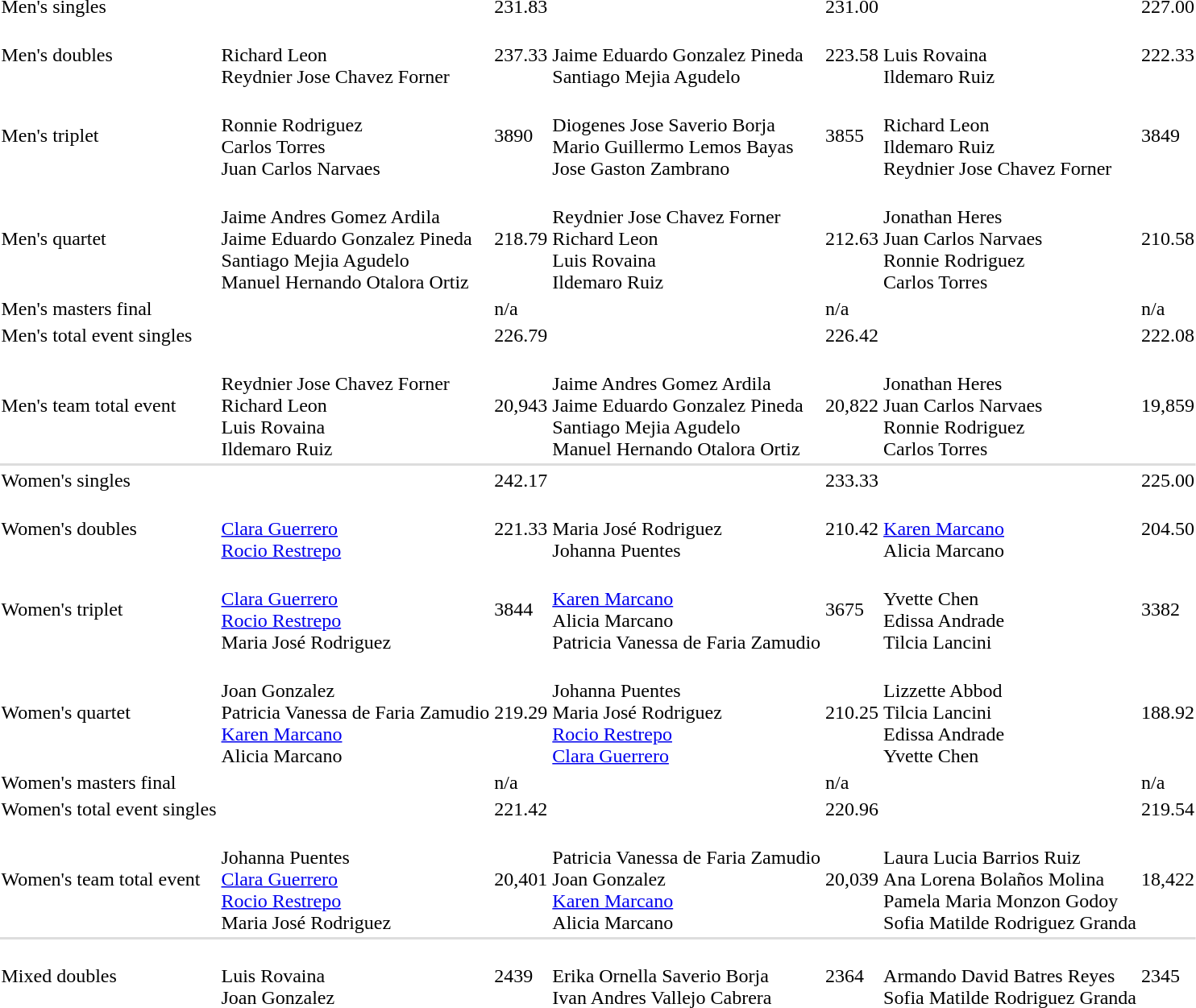<table>
<tr>
<td>Men's singles</td>
<td></td>
<td>231.83</td>
<td></td>
<td>231.00</td>
<td></td>
<td>227.00</td>
</tr>
<tr>
<td>Men's doubles</td>
<td><br>Richard Leon<br>Reydnier Jose Chavez Forner</td>
<td>237.33</td>
<td><br>Jaime Eduardo Gonzalez Pineda<br>Santiago Mejia Agudelo</td>
<td>223.58</td>
<td><br>Luis Rovaina<br>Ildemaro Ruiz</td>
<td>222.33</td>
</tr>
<tr>
<td>Men's triplet</td>
<td><br>Ronnie Rodriguez<br>Carlos Torres<br>Juan Carlos Narvaes</td>
<td>3890</td>
<td><br>Diogenes Jose Saverio Borja<br>Mario Guillermo Lemos Bayas<br>Jose Gaston Zambrano</td>
<td>3855</td>
<td><br>Richard Leon<br>Ildemaro Ruiz<br>Reydnier Jose Chavez Forner</td>
<td>3849</td>
</tr>
<tr>
<td>Men's quartet</td>
<td><br>Jaime Andres Gomez Ardila<br>Jaime Eduardo Gonzalez Pineda<br>Santiago Mejia Agudelo<br>Manuel Hernando Otalora Ortiz</td>
<td>218.79</td>
<td><br>Reydnier Jose Chavez Forner<br>Richard Leon<br>Luis Rovaina<br>Ildemaro Ruiz</td>
<td>212.63</td>
<td><br>Jonathan Heres<br>Juan Carlos Narvaes<br>Ronnie Rodriguez<br>Carlos Torres</td>
<td>210.58</td>
</tr>
<tr>
<td>Men's masters final</td>
<td></td>
<td>n/a</td>
<td></td>
<td>n/a</td>
<td><br></td>
<td>n/a</td>
</tr>
<tr>
<td>Men's total event singles</td>
<td></td>
<td>226.79</td>
<td></td>
<td>226.42</td>
<td></td>
<td>222.08</td>
</tr>
<tr>
<td>Men's team total event</td>
<td><br>Reydnier Jose Chavez Forner<br>Richard Leon<br>Luis Rovaina<br>Ildemaro Ruiz</td>
<td>20,943</td>
<td><br>Jaime Andres Gomez Ardila<br>Jaime Eduardo Gonzalez Pineda<br>Santiago Mejia Agudelo<br>Manuel Hernando Otalora Ortiz</td>
<td>20,822</td>
<td><br>Jonathan Heres<br>Juan Carlos Narvaes<br>Ronnie Rodriguez<br>Carlos Torres</td>
<td>19,859</td>
</tr>
<tr bgcolor=#DDDDDD>
<td colspan=7></td>
</tr>
<tr>
<td>Women's singles</td>
<td></td>
<td>242.17</td>
<td></td>
<td>233.33</td>
<td></td>
<td>225.00</td>
</tr>
<tr>
<td>Women's doubles</td>
<td><br><a href='#'>Clara Guerrero</a><br><a href='#'>Rocio Restrepo</a></td>
<td>221.33</td>
<td><br>Maria José Rodriguez<br>Johanna Puentes</td>
<td>210.42</td>
<td><br><a href='#'>Karen Marcano</a><br>Alicia Marcano</td>
<td>204.50</td>
</tr>
<tr>
<td>Women's triplet</td>
<td><br><a href='#'>Clara Guerrero</a><br><a href='#'>Rocio Restrepo</a><br>Maria José Rodriguez</td>
<td>3844</td>
<td><br><a href='#'>Karen Marcano</a><br>Alicia Marcano<br>Patricia Vanessa de Faria Zamudio</td>
<td>3675</td>
<td><br>Yvette Chen<br>Edissa Andrade<br>Tilcia Lancini</td>
<td>3382</td>
</tr>
<tr>
<td>Women's quartet</td>
<td><br>Joan Gonzalez<br>Patricia Vanessa de Faria Zamudio<br><a href='#'>Karen Marcano</a><br>Alicia Marcano</td>
<td>219.29</td>
<td><br>Johanna Puentes<br>Maria José Rodriguez<br><a href='#'>Rocio Restrepo</a><br><a href='#'>Clara Guerrero</a></td>
<td>210.25</td>
<td><br>Lizzette Abbod<br>Tilcia Lancini<br>Edissa Andrade<br>Yvette Chen</td>
<td>188.92</td>
</tr>
<tr>
<td>Women's masters final</td>
<td></td>
<td>n/a</td>
<td></td>
<td>n/a</td>
<td><br></td>
<td>n/a</td>
</tr>
<tr>
<td>Women's total event singles</td>
<td></td>
<td>221.42</td>
<td></td>
<td>220.96</td>
<td></td>
<td>219.54</td>
</tr>
<tr>
<td>Women's team total event</td>
<td><br>Johanna Puentes<br><a href='#'>Clara Guerrero</a><br><a href='#'>Rocio Restrepo</a><br>Maria José Rodriguez</td>
<td>20,401</td>
<td><br>Patricia Vanessa de Faria Zamudio<br>Joan Gonzalez<br><a href='#'>Karen Marcano</a><br>Alicia Marcano</td>
<td>20,039</td>
<td><br>Laura Lucia Barrios Ruiz<br>Ana Lorena Bolaños Molina<br>Pamela Maria Monzon Godoy<br>Sofia Matilde Rodriguez Granda</td>
<td>18,422</td>
</tr>
<tr bgcolor=#DDDDDD>
<td colspan=7></td>
</tr>
<tr>
<td>Mixed doubles</td>
<td><br>Luis Rovaina<br>Joan Gonzalez</td>
<td>2439</td>
<td><br>Erika Ornella Saverio Borja<br>Ivan Andres Vallejo Cabrera</td>
<td>2364</td>
<td><br>Armando David Batres Reyes<br>Sofia Matilde Rodriguez Granda</td>
<td>2345</td>
</tr>
</table>
